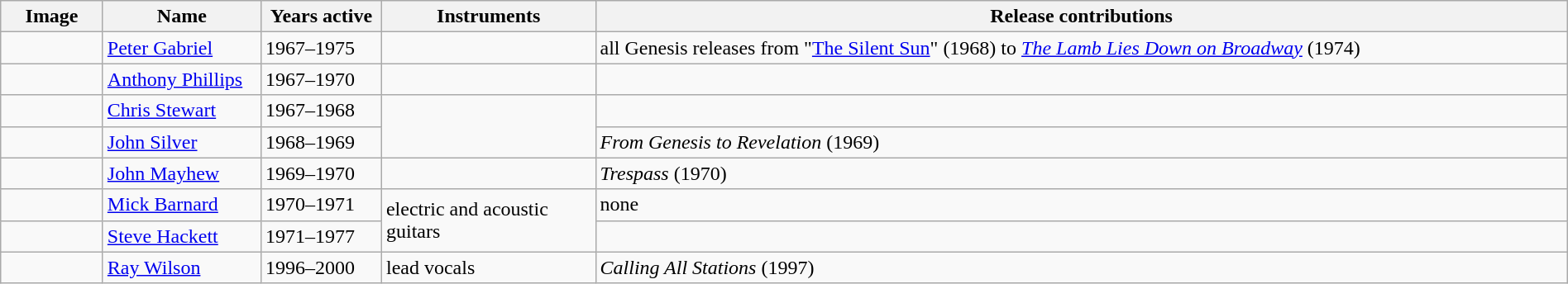<table class="wikitable" border="1" width=100%>
<tr>
<th width="75">Image</th>
<th width="120">Name</th>
<th width="90">Years active</th>
<th width="165">Instruments</th>
<th>Release contributions</th>
</tr>
<tr>
<td></td>
<td><a href='#'>Peter Gabriel</a></td>
<td>1967–1975</td>
<td></td>
<td>all Genesis releases from "<a href='#'>The Silent Sun</a>" (1968) to <em><a href='#'>The Lamb Lies Down on Broadway</a></em> (1974)</td>
</tr>
<tr>
<td></td>
<td><a href='#'>Anthony Phillips</a></td>
<td>1967–1970</td>
<td></td>
<td></td>
</tr>
<tr>
<td></td>
<td><a href='#'>Chris Stewart</a></td>
<td>1967–1968</td>
<td rowspan="2"></td>
<td></td>
</tr>
<tr>
<td></td>
<td><a href='#'>John Silver</a></td>
<td>1968–1969</td>
<td><em>From Genesis to Revelation</em> (1969)</td>
</tr>
<tr>
<td></td>
<td><a href='#'>John Mayhew</a></td>
<td>1969–1970 </td>
<td></td>
<td><em>Trespass</em> (1970)</td>
</tr>
<tr>
<td></td>
<td><a href='#'>Mick Barnard</a></td>
<td>1970–1971</td>
<td rowspan="2">electric and acoustic guitars</td>
<td>none </td>
</tr>
<tr>
<td></td>
<td><a href='#'>Steve Hackett</a></td>
<td>1971–1977</td>
<td></td>
</tr>
<tr>
<td></td>
<td><a href='#'>Ray Wilson</a></td>
<td>1996–2000</td>
<td>lead vocals</td>
<td><em>Calling All Stations</em> (1997)</td>
</tr>
</table>
